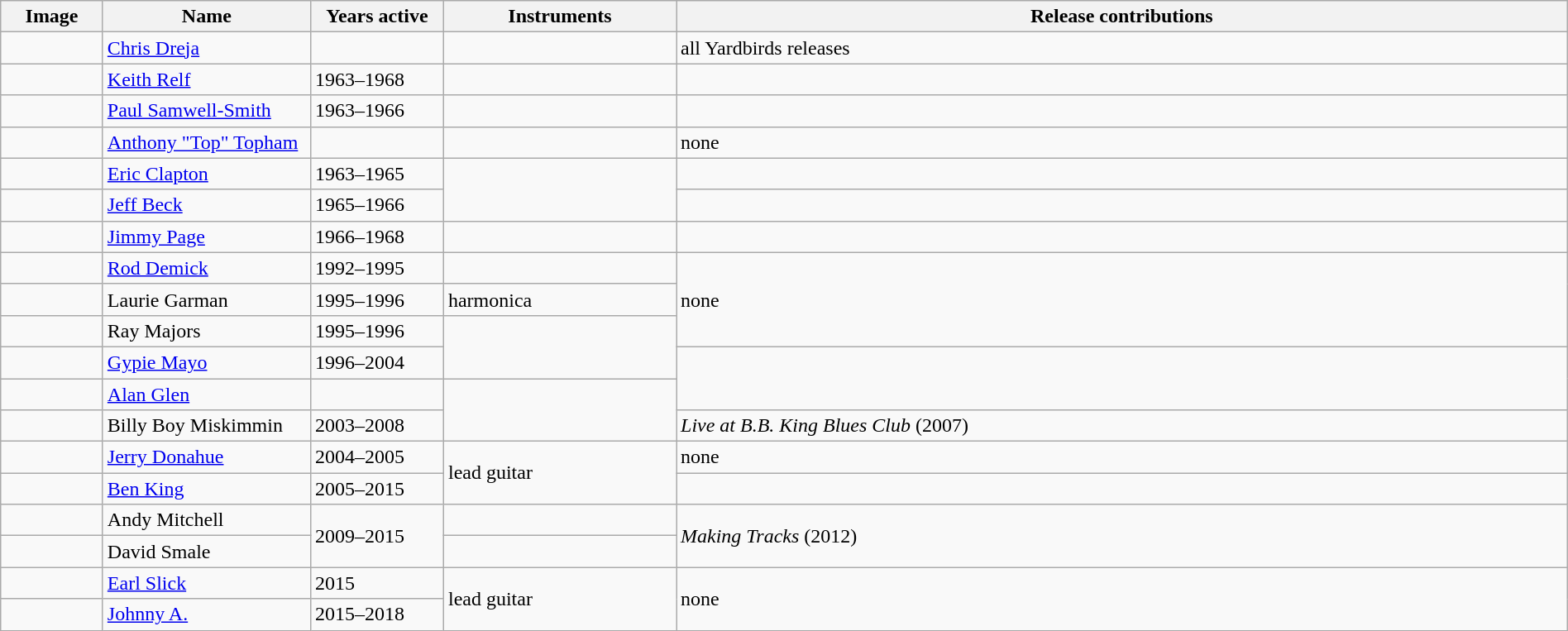<table class="wikitable" border="1" width="100%">
<tr>
<th width="75">Image</th>
<th width="160">Name</th>
<th width="100">Years active</th>
<th width="180">Instruments</th>
<th>Release contributions</th>
</tr>
<tr>
<td></td>
<td><a href='#'>Chris Dreja</a></td>
<td></td>
<td></td>
<td>all Yardbirds releases</td>
</tr>
<tr>
<td></td>
<td><a href='#'>Keith Relf</a></td>
<td>1963–1968 </td>
<td></td>
<td></td>
</tr>
<tr>
<td></td>
<td><a href='#'>Paul Samwell-Smith</a></td>
<td>1963–1966</td>
<td></td>
<td></td>
</tr>
<tr>
<td></td>
<td><a href='#'>Anthony "Top" Topham</a></td>
<td> </td>
<td></td>
<td>none</td>
</tr>
<tr>
<td></td>
<td><a href='#'>Eric Clapton</a></td>
<td>1963–1965</td>
<td rowspan="2"></td>
<td></td>
</tr>
<tr>
<td></td>
<td><a href='#'>Jeff Beck</a></td>
<td>1965–1966 </td>
<td></td>
</tr>
<tr>
<td></td>
<td><a href='#'>Jimmy Page</a></td>
<td>1966–1968</td>
<td></td>
<td></td>
</tr>
<tr>
<td></td>
<td><a href='#'>Rod Demick</a></td>
<td>1992–1995</td>
<td></td>
<td rowspan="3">none</td>
</tr>
<tr>
<td></td>
<td>Laurie Garman</td>
<td>1995–1996</td>
<td>harmonica</td>
</tr>
<tr>
<td></td>
<td>Ray Majors</td>
<td>1995–1996 </td>
<td rowspan="2"></td>
</tr>
<tr>
<td></td>
<td><a href='#'>Gypie Mayo</a> </td>
<td>1996–2004 </td>
<td rowspan="2"></td>
</tr>
<tr>
<td></td>
<td><a href='#'>Alan Glen</a></td>
<td></td>
<td Rowspan="2"></td>
</tr>
<tr>
<td></td>
<td>Billy Boy Miskimmin</td>
<td>2003–2008</td>
<td><em>Live at B.B. King Blues Club</em> (2007)</td>
</tr>
<tr>
<td></td>
<td><a href='#'>Jerry Donahue</a></td>
<td>2004–2005</td>
<td Rowspan="2">lead guitar</td>
<td>none</td>
</tr>
<tr>
<td></td>
<td><a href='#'>Ben King</a></td>
<td>2005–2015</td>
<td></td>
</tr>
<tr>
<td></td>
<td>Andy Mitchell</td>
<td rowspan="2">2009–2015</td>
<td></td>
<td rowspan="2"><em>Making Tracks</em> (2012)</td>
</tr>
<tr>
<td></td>
<td>David Smale</td>
<td></td>
</tr>
<tr>
<td></td>
<td><a href='#'>Earl Slick</a> </td>
<td>2015</td>
<td rowspan="2">lead guitar</td>
<td rowspan="2">none</td>
</tr>
<tr>
<td></td>
<td><a href='#'>Johnny A.</a> </td>
<td>2015–2018</td>
</tr>
</table>
